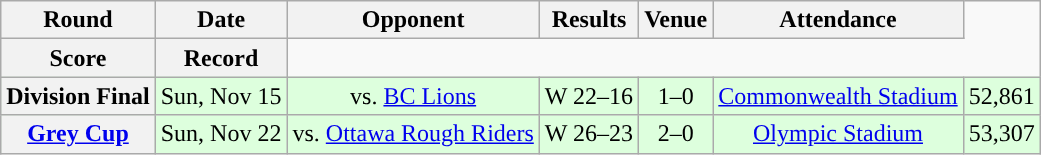<table class="wikitable" style="text-align:center">
<tr>
<th>Round</th>
<th>Date</th>
<th>Opponent</th>
<th>Results</th>
<th>Venue</th>
<th>Attendance</th>
</tr>
<tr>
<th>Score</th>
<th>Record</th>
</tr>
<tr style="background:#ddffdd">
<th>Division Final</th>
<td>Sun, Nov 15</td>
<td>vs. <a href='#'>BC Lions</a></td>
<td>W 22–16</td>
<td>1–0</td>
<td><a href='#'>Commonwealth Stadium</a></td>
<td>52,861</td>
</tr>
<tr style="background:#ddffdd">
<th><a href='#'>Grey Cup</a></th>
<td>Sun, Nov 22</td>
<td>vs. <a href='#'>Ottawa Rough Riders</a></td>
<td>W 26–23</td>
<td>2–0</td>
<td><a href='#'>Olympic Stadium</a></td>
<td>53,307</td>
</tr>
</table>
